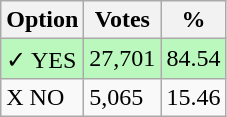<table class="wikitable">
<tr>
<th>Option</th>
<th>Votes</th>
<th>%</th>
</tr>
<tr>
<td style=background:#bbf8be>✓ YES</td>
<td style=background:#bbf8be>27,701</td>
<td style=background:#bbf8be>84.54</td>
</tr>
<tr>
<td>X NO</td>
<td>5,065</td>
<td>15.46</td>
</tr>
</table>
